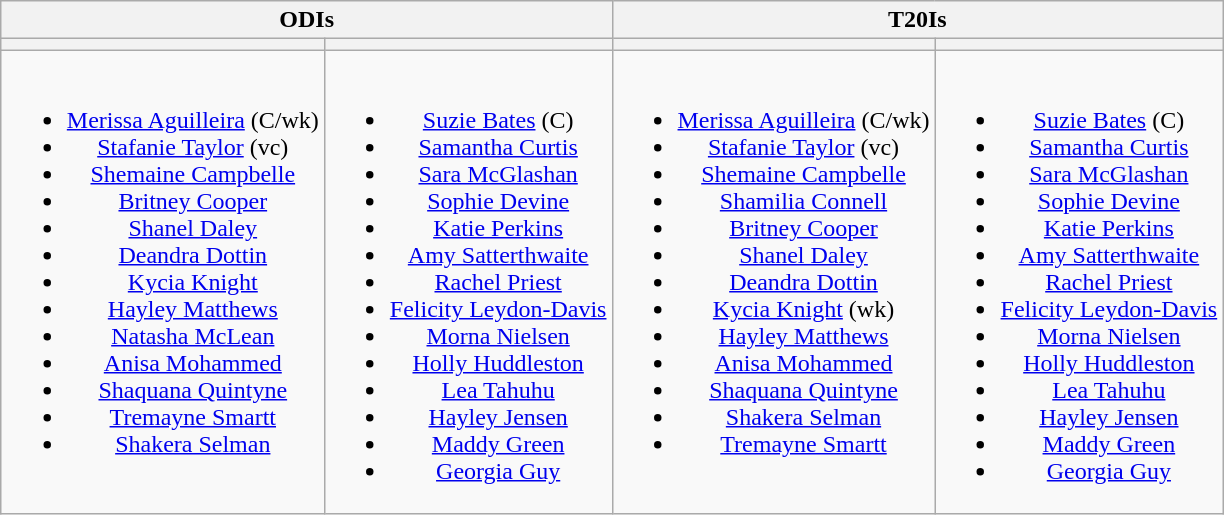<table class="wikitable" style="text-align:center; margin:0 auto">
<tr>
<th colspan=2>ODIs</th>
<th colspan=2>T20Is</th>
</tr>
<tr>
<th></th>
<th></th>
<th></th>
<th></th>
</tr>
<tr style="vertical-align:top">
<td><br><ul><li><a href='#'>Merissa Aguilleira</a> (C/wk)</li><li><a href='#'>Stafanie Taylor</a> (vc)</li><li><a href='#'>Shemaine Campbelle</a></li><li><a href='#'>Britney Cooper</a></li><li><a href='#'>Shanel Daley</a></li><li><a href='#'>Deandra Dottin</a></li><li><a href='#'>Kycia Knight</a></li><li><a href='#'>Hayley Matthews</a></li><li><a href='#'>Natasha McLean</a></li><li><a href='#'>Anisa Mohammed</a></li><li><a href='#'>Shaquana Quintyne</a></li><li><a href='#'>Tremayne Smartt</a></li><li><a href='#'>Shakera Selman</a></li></ul></td>
<td><br><ul><li><a href='#'>Suzie Bates</a> (C)</li><li><a href='#'>Samantha Curtis</a></li><li><a href='#'>Sara McGlashan</a></li><li><a href='#'>Sophie Devine</a></li><li><a href='#'>Katie Perkins</a></li><li><a href='#'>Amy Satterthwaite</a></li><li><a href='#'>Rachel Priest</a></li><li><a href='#'>Felicity Leydon-Davis</a></li><li><a href='#'>Morna Nielsen</a></li><li><a href='#'>Holly Huddleston</a></li><li><a href='#'>Lea Tahuhu</a></li><li><a href='#'>Hayley Jensen</a></li><li><a href='#'>Maddy Green</a></li><li><a href='#'>Georgia Guy</a></li></ul></td>
<td><br><ul><li><a href='#'>Merissa Aguilleira</a> (C/wk)</li><li><a href='#'>Stafanie Taylor</a> (vc)</li><li><a href='#'>Shemaine Campbelle</a></li><li><a href='#'>Shamilia Connell</a></li><li><a href='#'>Britney Cooper</a></li><li><a href='#'>Shanel Daley</a></li><li><a href='#'>Deandra Dottin</a></li><li><a href='#'>Kycia Knight</a> (wk)</li><li><a href='#'>Hayley Matthews</a></li><li><a href='#'>Anisa Mohammed</a></li><li><a href='#'>Shaquana Quintyne</a></li><li><a href='#'>Shakera Selman</a></li><li><a href='#'>Tremayne Smartt</a></li></ul></td>
<td><br><ul><li><a href='#'>Suzie Bates</a> (C)</li><li><a href='#'>Samantha Curtis</a></li><li><a href='#'>Sara McGlashan</a></li><li><a href='#'>Sophie Devine</a></li><li><a href='#'>Katie Perkins</a></li><li><a href='#'>Amy Satterthwaite</a></li><li><a href='#'>Rachel Priest</a></li><li><a href='#'>Felicity Leydon-Davis</a></li><li><a href='#'>Morna Nielsen</a></li><li><a href='#'>Holly Huddleston</a></li><li><a href='#'>Lea Tahuhu</a></li><li><a href='#'>Hayley Jensen</a></li><li><a href='#'>Maddy Green</a></li><li><a href='#'>Georgia Guy</a></li></ul></td>
</tr>
</table>
